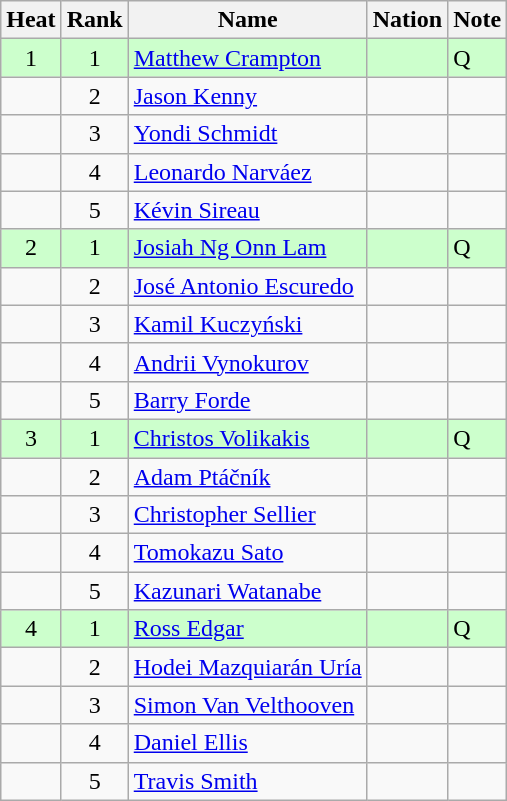<table class=wikitable sortable style=text-align:center>
<tr>
<th>Heat</th>
<th>Rank</th>
<th>Name</th>
<th>Nation</th>
<th>Note</th>
</tr>
<tr style="background: #ccffcc;">
<td>1</td>
<td>1</td>
<td align=left><a href='#'>Matthew Crampton</a></td>
<td align=left></td>
<td align=left>Q</td>
</tr>
<tr>
<td></td>
<td>2</td>
<td align=left><a href='#'>Jason Kenny</a></td>
<td align=left></td>
<td></td>
</tr>
<tr>
<td></td>
<td>3</td>
<td align=left><a href='#'>Yondi Schmidt</a></td>
<td align=left></td>
<td></td>
</tr>
<tr>
<td></td>
<td>4</td>
<td align=left><a href='#'>Leonardo Narváez</a></td>
<td align=left></td>
<td></td>
</tr>
<tr>
<td></td>
<td>5</td>
<td align=left><a href='#'>Kévin Sireau</a></td>
<td align=left></td>
<td></td>
</tr>
<tr style="background: #ccffcc;">
<td>2</td>
<td>1</td>
<td align=left><a href='#'>Josiah Ng Onn Lam</a></td>
<td align=left></td>
<td align=left>Q</td>
</tr>
<tr>
<td></td>
<td>2</td>
<td align=left><a href='#'>José Antonio Escuredo</a></td>
<td align=left></td>
<td></td>
</tr>
<tr>
<td></td>
<td>3</td>
<td align=left><a href='#'>Kamil Kuczyński</a></td>
<td align=left></td>
<td></td>
</tr>
<tr>
<td></td>
<td>4</td>
<td align=left><a href='#'>Andrii Vynokurov</a></td>
<td align=left></td>
<td></td>
</tr>
<tr>
<td></td>
<td>5</td>
<td align=left><a href='#'>Barry Forde</a></td>
<td align=left></td>
<td></td>
</tr>
<tr style="background: #ccffcc;">
<td>3</td>
<td>1</td>
<td align=left><a href='#'>Christos Volikakis</a></td>
<td align=left></td>
<td align=left>Q</td>
</tr>
<tr>
<td></td>
<td>2</td>
<td align=left><a href='#'>Adam Ptáčník</a></td>
<td align=left></td>
<td></td>
</tr>
<tr>
<td></td>
<td>3</td>
<td align=left><a href='#'>Christopher Sellier</a></td>
<td align=left></td>
<td></td>
</tr>
<tr>
<td></td>
<td>4</td>
<td align=left><a href='#'>Tomokazu Sato</a></td>
<td align=left></td>
<td></td>
</tr>
<tr>
<td></td>
<td>5</td>
<td align=left><a href='#'>Kazunari Watanabe</a></td>
<td align=left></td>
<td></td>
</tr>
<tr style="background: #ccffcc;">
<td>4</td>
<td>1</td>
<td align=left><a href='#'>Ross Edgar</a></td>
<td align=left></td>
<td align=left>Q</td>
</tr>
<tr>
<td></td>
<td>2</td>
<td align=left><a href='#'>Hodei Mazquiarán Uría</a></td>
<td align=left></td>
<td></td>
</tr>
<tr>
<td></td>
<td>3</td>
<td align=left><a href='#'>Simon Van Velthooven</a></td>
<td align=left></td>
<td></td>
</tr>
<tr>
<td></td>
<td>4</td>
<td align=left><a href='#'>Daniel Ellis</a></td>
<td align=left></td>
<td></td>
</tr>
<tr>
<td></td>
<td>5</td>
<td align=left><a href='#'>Travis Smith</a></td>
<td align=left></td>
<td></td>
</tr>
</table>
